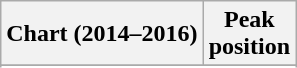<table class="wikitable sortable plainrowheaders" style="text-align:center">
<tr>
<th scope="col">Chart (2014–2016)</th>
<th scope="col">Peak<br>position</th>
</tr>
<tr>
</tr>
<tr>
</tr>
<tr>
</tr>
</table>
